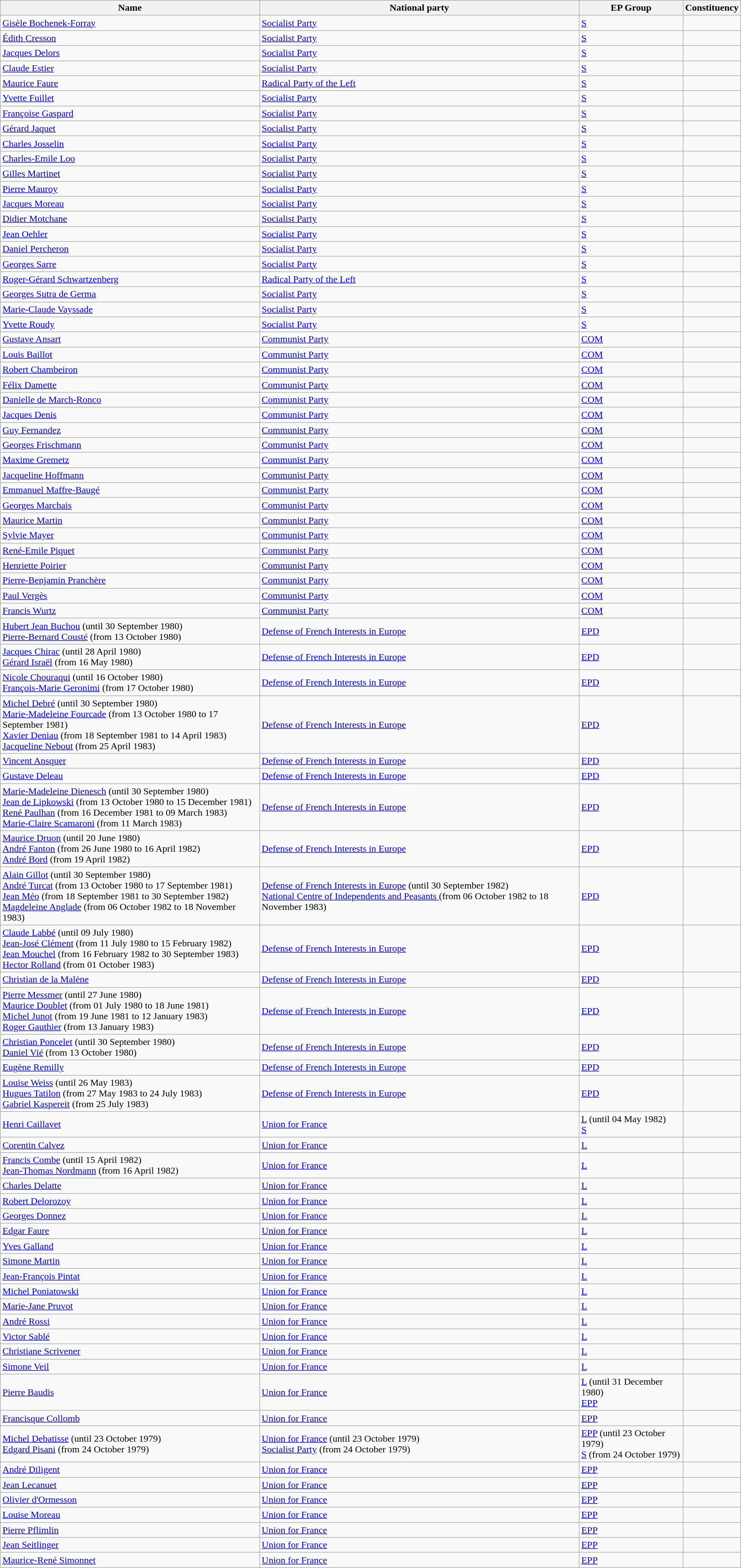<table class="sortable wikitable">
<tr>
<th>Name</th>
<th>National party</th>
<th>EP Group</th>
<th>Constituency</th>
</tr>
<tr>
<td><a href='#'>Gisèle Bochenek-Forray</a></td>
<td> <a href='#'>Socialist Party</a></td>
<td> <a href='#'>S</a></td>
<td></td>
</tr>
<tr>
<td><a href='#'>Édith Cresson</a></td>
<td> <a href='#'>Socialist Party</a></td>
<td> <a href='#'>S</a></td>
<td></td>
</tr>
<tr>
<td><a href='#'>Jacques Delors</a></td>
<td> <a href='#'>Socialist Party</a></td>
<td> <a href='#'>S</a></td>
<td></td>
</tr>
<tr>
<td><a href='#'>Claude Estier</a></td>
<td> <a href='#'>Socialist Party</a></td>
<td> <a href='#'>S</a></td>
<td></td>
</tr>
<tr>
<td><a href='#'>Maurice Faure</a></td>
<td> <a href='#'>Radical Party of the Left</a></td>
<td> <a href='#'>S</a></td>
<td></td>
</tr>
<tr>
<td><a href='#'>Yvette Fuillet</a></td>
<td> <a href='#'>Socialist Party</a></td>
<td> <a href='#'>S</a></td>
<td></td>
</tr>
<tr>
<td><a href='#'>Françoise Gaspard</a></td>
<td> <a href='#'>Socialist Party</a></td>
<td> <a href='#'>S</a></td>
<td></td>
</tr>
<tr>
<td><a href='#'>Gérard Jaquet</a></td>
<td> <a href='#'>Socialist Party</a></td>
<td> <a href='#'>S</a></td>
<td></td>
</tr>
<tr>
<td><a href='#'>Charles Josselin</a></td>
<td> <a href='#'>Socialist Party</a></td>
<td> <a href='#'>S</a></td>
<td></td>
</tr>
<tr>
<td><a href='#'>Charles-Emile Loo</a></td>
<td> <a href='#'>Socialist Party</a></td>
<td> <a href='#'>S</a></td>
<td></td>
</tr>
<tr>
<td><a href='#'>Gilles Martinet</a></td>
<td> <a href='#'>Socialist Party</a></td>
<td> <a href='#'>S</a></td>
<td></td>
</tr>
<tr>
<td><a href='#'>Pierre Mauroy</a></td>
<td> <a href='#'>Socialist Party</a></td>
<td> <a href='#'>S</a></td>
<td></td>
</tr>
<tr>
<td><a href='#'>Jacques Moreau</a></td>
<td> <a href='#'>Socialist Party</a></td>
<td> <a href='#'>S</a></td>
<td></td>
</tr>
<tr>
<td><a href='#'>Didier Motchane</a></td>
<td> <a href='#'>Socialist Party</a></td>
<td> <a href='#'>S</a></td>
<td></td>
</tr>
<tr>
<td><a href='#'>Jean Oehler</a></td>
<td> <a href='#'>Socialist Party</a></td>
<td> <a href='#'>S</a></td>
<td></td>
</tr>
<tr>
<td><a href='#'>Daniel Percheron</a></td>
<td> <a href='#'>Socialist Party</a></td>
<td> <a href='#'>S</a></td>
<td></td>
</tr>
<tr>
<td><a href='#'>Georges Sarre</a></td>
<td> <a href='#'>Socialist Party</a></td>
<td> <a href='#'>S</a></td>
<td></td>
</tr>
<tr>
<td><a href='#'>Roger-Gérard Schwartzenberg</a></td>
<td> <a href='#'>Radical Party of the Left</a></td>
<td> <a href='#'>S</a></td>
<td></td>
</tr>
<tr>
<td><a href='#'>Georges Sutra de Germa</a></td>
<td> <a href='#'>Socialist Party</a></td>
<td> <a href='#'>S</a></td>
<td></td>
</tr>
<tr>
<td><a href='#'>Marie-Claude Vayssade</a></td>
<td> <a href='#'>Socialist Party</a></td>
<td> <a href='#'>S</a></td>
<td></td>
</tr>
<tr>
<td><a href='#'>Yvette Roudy</a></td>
<td> <a href='#'>Socialist Party</a></td>
<td> <a href='#'>S</a></td>
<td></td>
</tr>
<tr>
<td><a href='#'>Gustave Ansart</a></td>
<td> <a href='#'>Communist Party</a></td>
<td> <a href='#'>COM</a></td>
<td></td>
</tr>
<tr>
<td><a href='#'>Louis Baillot</a></td>
<td> <a href='#'>Communist Party</a></td>
<td> <a href='#'>COM</a></td>
<td></td>
</tr>
<tr>
<td><a href='#'>Robert Chambeiron</a></td>
<td> <a href='#'>Communist Party</a></td>
<td> <a href='#'>COM</a></td>
<td></td>
</tr>
<tr>
<td><a href='#'>Félix Damette</a></td>
<td> <a href='#'>Communist Party</a></td>
<td> <a href='#'>COM</a></td>
<td></td>
</tr>
<tr>
<td><a href='#'>Danielle de March-Ronco</a></td>
<td> <a href='#'>Communist Party</a></td>
<td> <a href='#'>COM</a></td>
<td></td>
</tr>
<tr>
<td><a href='#'>Jacques Denis</a></td>
<td> <a href='#'>Communist Party</a></td>
<td> <a href='#'>COM</a></td>
<td></td>
</tr>
<tr>
<td><a href='#'>Guy Fernandez</a></td>
<td> <a href='#'>Communist Party</a></td>
<td> <a href='#'>COM</a></td>
<td></td>
</tr>
<tr>
<td><a href='#'>Georges Frischmann</a></td>
<td> <a href='#'>Communist Party</a></td>
<td> <a href='#'>COM</a></td>
<td></td>
</tr>
<tr>
<td><a href='#'>Maxime Gremetz</a></td>
<td> <a href='#'>Communist Party</a></td>
<td> <a href='#'>COM</a></td>
<td></td>
</tr>
<tr>
<td><a href='#'>Jacqueline Hoffmann</a></td>
<td> <a href='#'>Communist Party</a></td>
<td> <a href='#'>COM</a></td>
<td></td>
</tr>
<tr>
<td><a href='#'>Emmanuel Maffre-Baugé</a></td>
<td> <a href='#'>Communist Party</a></td>
<td> <a href='#'>COM</a></td>
<td></td>
</tr>
<tr>
<td><a href='#'>Georges Marchais</a></td>
<td> <a href='#'>Communist Party</a></td>
<td> <a href='#'>COM</a></td>
<td></td>
</tr>
<tr>
<td><a href='#'>Maurice Martin</a></td>
<td> <a href='#'>Communist Party</a></td>
<td> <a href='#'>COM</a></td>
<td></td>
</tr>
<tr>
<td><a href='#'>Sylvie Mayer</a></td>
<td> <a href='#'>Communist Party</a></td>
<td> <a href='#'>COM</a></td>
<td></td>
</tr>
<tr>
<td><a href='#'>René-Emile Piquet</a></td>
<td> <a href='#'>Communist Party</a></td>
<td> <a href='#'>COM</a></td>
<td></td>
</tr>
<tr>
<td><a href='#'>Henriette Poirier</a></td>
<td> <a href='#'>Communist Party</a></td>
<td> <a href='#'>COM</a></td>
<td></td>
</tr>
<tr>
<td><a href='#'>Pierre-Benjamin Pranchère</a></td>
<td> <a href='#'>Communist Party</a></td>
<td> <a href='#'>COM</a></td>
<td></td>
</tr>
<tr>
<td><a href='#'>Paul Vergès</a></td>
<td> <a href='#'>Communist Party</a></td>
<td> <a href='#'>COM</a></td>
<td></td>
</tr>
<tr>
<td><a href='#'>Francis Wurtz</a></td>
<td> <a href='#'>Communist Party</a></td>
<td> <a href='#'>COM</a></td>
<td></td>
</tr>
<tr>
<td><a href='#'>Hubert Jean Buchou</a> (until 30 September 1980)<br><a href='#'>Pierre-Bernard Cousté</a> (from 13 October 1980)</td>
<td> <a href='#'>Defense of French Interests in Europe</a></td>
<td> <a href='#'>EPD</a></td>
<td></td>
</tr>
<tr>
<td><a href='#'>Jacques Chirac</a> (until 28 April 1980)<br><a href='#'>Gérard Israël</a> (from 16 May 1980)</td>
<td> <a href='#'>Defense of French Interests in Europe</a></td>
<td> <a href='#'>EPD</a></td>
<td></td>
</tr>
<tr>
<td><a href='#'>Nicole Chouraqui</a> (until 16 October 1980)<br><a href='#'>François-Marie Geronimi</a> (from 17 October 1980)</td>
<td> <a href='#'>Defense of French Interests in Europe</a></td>
<td> <a href='#'>EPD</a></td>
<td></td>
</tr>
<tr>
<td><a href='#'>Michel Debré</a> (until 30 September 1980)<br><a href='#'>Marie-Madeleine Fourcade</a> (from 13 October 1980 to 17 September 1981)<br><a href='#'>Xavier Deniau</a> (from 18 September 1981 to 14 April 1983)<br><a href='#'>Jacqueline Nebout</a> (from 25 April 1983)</td>
<td> <a href='#'>Defense of French Interests in Europe</a></td>
<td> <a href='#'>EPD</a></td>
<td></td>
</tr>
<tr>
<td><a href='#'>Vincent Ansquer</a></td>
<td> <a href='#'>Defense of French Interests in Europe</a></td>
<td> <a href='#'>EPD</a></td>
<td></td>
</tr>
<tr>
<td><a href='#'>Gustave Deleau</a></td>
<td> <a href='#'>Defense of French Interests in Europe</a></td>
<td> <a href='#'>EPD</a></td>
<td></td>
</tr>
<tr>
<td><a href='#'>Marie-Madeleine Dienesch</a> (until 30 September 1980)<br><a href='#'>Jean de Lipkowski</a> (from 13 October 1980 to 15 December 1981)<br><a href='#'>René Paulhan</a> (from 16 December 1981 to 09 March 1983)<br><a href='#'>Marie-Claire Scamaroni</a> (from 11 March 1983)</td>
<td> <a href='#'>Defense of French Interests in Europe</a></td>
<td> <a href='#'>EPD</a></td>
<td></td>
</tr>
<tr>
<td><a href='#'>Maurice Druon</a> (until 20 June 1980)<br><a href='#'>André Fanton</a> (from 26 June 1980 to 16 April 1982)<br><a href='#'>André Bord</a> (from 19 April 1982)</td>
<td> <a href='#'>Defense of French Interests in Europe</a></td>
<td> <a href='#'>EPD</a></td>
<td></td>
</tr>
<tr>
<td><a href='#'>Alain Gillot</a> (until 30 September 1980)<br><a href='#'>André Turcat</a> (from 13 October 1980 to 17 September 1981)<br><a href='#'>Jean Méo</a> (from 18 September 1981 to 30 September 1982)<br><a href='#'>Magdeleine Anglade</a> (from 06 October 1982 to 18 November 1983)</td>
<td> <a href='#'>Defense of French Interests in Europe</a> (until 30 September 1982)<br> <a href='#'>National Centre of Independents and Peasants </a> (from 06 October 1982 to 18 November 1983)</td>
<td> <a href='#'>EPD</a></td>
<td></td>
</tr>
<tr>
<td><a href='#'>Claude Labbé</a> (until 09 July 1980)<br><a href='#'>Jean-José Clément</a> (from 11 July 1980 to 15 February 1982)<br><a href='#'>Jean Mouchel</a> (from 16 February 1982 to 30 September 1983)<br><a href='#'>Hector Rolland</a> (from 01 October 1983)</td>
<td> <a href='#'>Defense of French Interests in Europe</a></td>
<td> <a href='#'>EPD</a></td>
<td></td>
</tr>
<tr>
<td><a href='#'>Christian de la Malène</a></td>
<td> <a href='#'>Defense of French Interests in Europe</a></td>
<td> <a href='#'>EPD</a></td>
<td></td>
</tr>
<tr>
<td><a href='#'>Pierre Messmer</a> (until 27 June 1980)<br><a href='#'>Maurice Doublet</a> (from 01 July 1980 to 18 June 1981)<br><a href='#'>Michel Junot</a> (from 19 June 1981 to 12 January 1983)<br><a href='#'>Roger Gauthier</a> (from 13 January 1983)</td>
<td> <a href='#'>Defense of French Interests in Europe</a></td>
<td> <a href='#'>EPD</a></td>
<td></td>
</tr>
<tr>
<td><a href='#'>Christian Poncelet</a> (until 30 September 1980)<br><a href='#'>Daniel Vié</a> (from 13 October 1980)</td>
<td> <a href='#'>Defense of French Interests in Europe</a></td>
<td> <a href='#'>EPD</a></td>
<td></td>
</tr>
<tr>
<td><a href='#'>Eugène Remilly</a></td>
<td> <a href='#'>Defense of French Interests in Europe</a></td>
<td> <a href='#'>EPD</a></td>
<td></td>
</tr>
<tr>
<td><a href='#'>Louise Weiss</a> (until 26 May 1983)<br><a href='#'>Hugues Tatilon</a> (from 27 May 1983 to 24 July 1983)<br><a href='#'>Gabriel Kaspereit</a> (from 25 July 1983)</td>
<td> <a href='#'>Defense of French Interests in Europe</a></td>
<td> <a href='#'>EPD</a></td>
<td></td>
</tr>
<tr>
<td><a href='#'>Henri Caillavet</a></td>
<td> <a href='#'>Union for France</a></td>
<td> <a href='#'>L</a> (until 04 May 1982)<br> <a href='#'>S</a></td>
<td></td>
</tr>
<tr>
<td><a href='#'>Corentin Calvez</a></td>
<td> <a href='#'>Union for France</a></td>
<td> <a href='#'>L</a></td>
<td></td>
</tr>
<tr>
<td><a href='#'>Francis Combe</a> (until 15 April 1982)<br><a href='#'>Jean-Thomas Nordmann</a> (from 16 April 1982)</td>
<td> <a href='#'>Union for France</a></td>
<td> <a href='#'>L</a></td>
<td></td>
</tr>
<tr>
<td><a href='#'>Charles Delatte</a></td>
<td> <a href='#'>Union for France</a></td>
<td> <a href='#'>L</a></td>
<td></td>
</tr>
<tr>
<td><a href='#'>Robert Delorozoy</a></td>
<td> <a href='#'>Union for France</a></td>
<td> <a href='#'>L</a></td>
<td></td>
</tr>
<tr>
<td><a href='#'>Georges Donnez</a></td>
<td> <a href='#'>Union for France</a></td>
<td> <a href='#'>L</a></td>
<td></td>
</tr>
<tr>
<td><a href='#'>Edgar Faure</a></td>
<td> <a href='#'>Union for France</a></td>
<td> <a href='#'>L</a></td>
<td></td>
</tr>
<tr>
<td><a href='#'>Yves Galland</a></td>
<td> <a href='#'>Union for France</a></td>
<td> <a href='#'>L</a></td>
<td></td>
</tr>
<tr>
<td><a href='#'>Simone Martin</a></td>
<td> <a href='#'>Union for France</a></td>
<td> <a href='#'>L</a></td>
<td></td>
</tr>
<tr>
<td><a href='#'>Jean-François Pintat</a></td>
<td> <a href='#'>Union for France</a></td>
<td> <a href='#'>L</a></td>
<td></td>
</tr>
<tr>
<td><a href='#'>Michel Poniatowski</a></td>
<td> <a href='#'>Union for France</a></td>
<td> <a href='#'>L</a></td>
<td></td>
</tr>
<tr>
<td><a href='#'>Marie-Jane Pruvot</a></td>
<td> <a href='#'>Union for France</a></td>
<td> <a href='#'>L</a></td>
<td></td>
</tr>
<tr>
<td><a href='#'>André Rossi</a></td>
<td> <a href='#'>Union for France</a></td>
<td> <a href='#'>L</a></td>
<td></td>
</tr>
<tr>
<td><a href='#'>Victor Sablé</a></td>
<td> <a href='#'>Union for France</a></td>
<td> <a href='#'>L</a></td>
<td></td>
</tr>
<tr>
<td><a href='#'>Christiane Scrivener</a></td>
<td> <a href='#'>Union for France</a></td>
<td> <a href='#'>L</a></td>
<td></td>
</tr>
<tr>
<td><a href='#'>Simone Veil</a></td>
<td> <a href='#'>Union for France</a></td>
<td> <a href='#'>L</a></td>
<td></td>
</tr>
<tr>
<td><a href='#'>Pierre Baudis</a></td>
<td> <a href='#'>Union for France</a></td>
<td> <a href='#'>L</a> (until 31 December 1980)<br> <a href='#'>EPP</a></td>
<td></td>
</tr>
<tr>
<td><a href='#'>Francisque Collomb</a></td>
<td> <a href='#'>Union for France</a></td>
<td> <a href='#'>EPP</a></td>
<td></td>
</tr>
<tr>
<td><a href='#'>Michel Debatisse</a> (until 23 October 1979)<br><a href='#'>Edgard Pisani</a> (from 24 October 1979)</td>
<td> <a href='#'>Union for France</a> (until 23 October 1979)<br> <a href='#'>Socialist Party</a> (from 24 October 1979)</td>
<td> <a href='#'>EPP</a> (until 23 October 1979)<br> <a href='#'>S</a> (from 24 October 1979)</td>
<td></td>
</tr>
<tr>
<td><a href='#'>André Diligent</a></td>
<td> <a href='#'>Union for France</a></td>
<td> <a href='#'>EPP</a></td>
<td></td>
</tr>
<tr>
<td><a href='#'>Jean Lecanuet</a></td>
<td> <a href='#'>Union for France</a></td>
<td> <a href='#'>EPP</a></td>
<td></td>
</tr>
<tr>
<td><a href='#'>Olivier d'Ormesson</a></td>
<td> <a href='#'>Union for France</a></td>
<td> <a href='#'>EPP</a></td>
<td></td>
</tr>
<tr>
<td><a href='#'>Louise Moreau</a></td>
<td> <a href='#'>Union for France</a></td>
<td> <a href='#'>EPP</a></td>
<td></td>
</tr>
<tr>
<td><a href='#'>Pierre Pflimlin</a></td>
<td> <a href='#'>Union for France</a></td>
<td> <a href='#'>EPP</a></td>
<td></td>
</tr>
<tr>
<td><a href='#'>Jean Seitlinger</a></td>
<td> <a href='#'>Union for France</a></td>
<td> <a href='#'>EPP</a></td>
<td></td>
</tr>
<tr>
<td><a href='#'>Maurice-René Simonnet</a></td>
<td> <a href='#'>Union for France</a></td>
<td> <a href='#'>EPP</a></td>
<td></td>
</tr>
</table>
